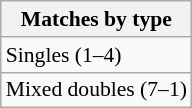<table class="wikitable" style=font-size:90%>
<tr>
<th>Matches by type</th>
</tr>
<tr>
<td>Singles (1–4)</td>
</tr>
<tr>
<td>Mixed doubles (7–1)</td>
</tr>
</table>
